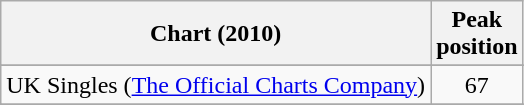<table class="wikitable sortable">
<tr>
<th align="left">Chart (2010)</th>
<th align="left">Peak<br>position</th>
</tr>
<tr>
</tr>
<tr>
</tr>
<tr>
</tr>
<tr>
</tr>
<tr>
<td>UK Singles (<a href='#'>The Official Charts Company</a>)</td>
<td style="text-align:center;">67</td>
</tr>
<tr>
</tr>
<tr>
</tr>
<tr>
</tr>
</table>
